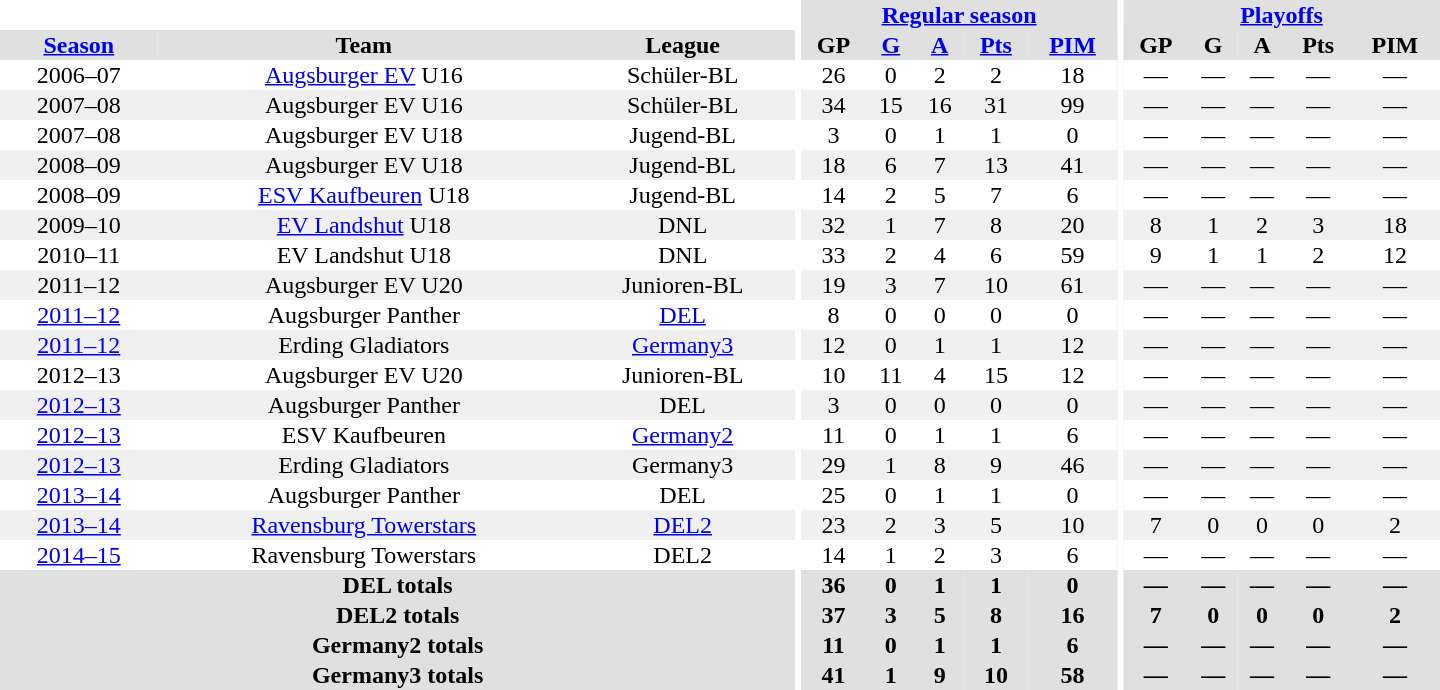<table border="0" cellpadding="1" cellspacing="0" style="text-align:center; width:60em">
<tr bgcolor="#e0e0e0">
<th colspan="3" bgcolor="#ffffff"></th>
<th rowspan="99" bgcolor="#ffffff"></th>
<th colspan="5"><a href='#'>Regular season</a></th>
<th rowspan="99" bgcolor="#ffffff"></th>
<th colspan="5"><a href='#'>Playoffs</a></th>
</tr>
<tr bgcolor="#e0e0e0">
<th><a href='#'>Season</a></th>
<th>Team</th>
<th>League</th>
<th>GP</th>
<th><a href='#'>G</a></th>
<th><a href='#'>A</a></th>
<th><a href='#'>Pts</a></th>
<th><a href='#'>PIM</a></th>
<th>GP</th>
<th>G</th>
<th>A</th>
<th>Pts</th>
<th>PIM</th>
</tr>
<tr>
<td>2006–07</td>
<td><a href='#'>Augsburger EV</a> U16</td>
<td>Schüler-BL</td>
<td>26</td>
<td>0</td>
<td>2</td>
<td>2</td>
<td>18</td>
<td>—</td>
<td>—</td>
<td>—</td>
<td>—</td>
<td>—</td>
</tr>
<tr bgcolor="#f0f0f0">
<td>2007–08</td>
<td>Augsburger EV U16</td>
<td>Schüler-BL</td>
<td>34</td>
<td>15</td>
<td>16</td>
<td>31</td>
<td>99</td>
<td>—</td>
<td>—</td>
<td>—</td>
<td>—</td>
<td>—</td>
</tr>
<tr>
<td>2007–08</td>
<td>Augsburger EV U18</td>
<td>Jugend-BL</td>
<td>3</td>
<td>0</td>
<td>1</td>
<td>1</td>
<td>0</td>
<td>—</td>
<td>—</td>
<td>—</td>
<td>—</td>
<td>—</td>
</tr>
<tr bgcolor="#f0f0f0">
<td>2008–09</td>
<td>Augsburger EV U18</td>
<td>Jugend-BL</td>
<td>18</td>
<td>6</td>
<td>7</td>
<td>13</td>
<td>41</td>
<td>—</td>
<td>—</td>
<td>—</td>
<td>—</td>
<td>—</td>
</tr>
<tr>
<td>2008–09</td>
<td><a href='#'>ESV Kaufbeuren</a> U18</td>
<td>Jugend-BL</td>
<td>14</td>
<td>2</td>
<td>5</td>
<td>7</td>
<td>6</td>
<td>—</td>
<td>—</td>
<td>—</td>
<td>—</td>
<td>—</td>
</tr>
<tr bgcolor="#f0f0f0">
<td>2009–10</td>
<td><a href='#'>EV Landshut</a> U18</td>
<td>DNL</td>
<td>32</td>
<td>1</td>
<td>7</td>
<td>8</td>
<td>20</td>
<td>8</td>
<td>1</td>
<td>2</td>
<td>3</td>
<td>18</td>
</tr>
<tr>
<td>2010–11</td>
<td>EV Landshut U18</td>
<td>DNL</td>
<td>33</td>
<td>2</td>
<td>4</td>
<td>6</td>
<td>59</td>
<td>9</td>
<td>1</td>
<td>1</td>
<td>2</td>
<td>12</td>
</tr>
<tr bgcolor="#f0f0f0">
<td>2011–12</td>
<td>Augsburger EV U20</td>
<td>Junioren-BL</td>
<td>19</td>
<td>3</td>
<td>7</td>
<td>10</td>
<td>61</td>
<td>—</td>
<td>—</td>
<td>—</td>
<td>—</td>
<td>—</td>
</tr>
<tr>
<td><a href='#'>2011–12</a></td>
<td>Augsburger Panther</td>
<td><a href='#'>DEL</a></td>
<td>8</td>
<td>0</td>
<td>0</td>
<td>0</td>
<td>0</td>
<td>—</td>
<td>—</td>
<td>—</td>
<td>—</td>
<td>—</td>
</tr>
<tr bgcolor="#f0f0f0">
<td><a href='#'>2011–12</a></td>
<td>Erding Gladiators</td>
<td><a href='#'>Germany3</a></td>
<td>12</td>
<td>0</td>
<td>1</td>
<td>1</td>
<td>12</td>
<td>—</td>
<td>—</td>
<td>—</td>
<td>—</td>
<td>—</td>
</tr>
<tr>
<td>2012–13</td>
<td>Augsburger EV U20</td>
<td>Junioren-BL</td>
<td>10</td>
<td>11</td>
<td>4</td>
<td>15</td>
<td>12</td>
<td>—</td>
<td>—</td>
<td>—</td>
<td>—</td>
<td>—</td>
</tr>
<tr bgcolor="#f0f0f0">
<td><a href='#'>2012–13</a></td>
<td>Augsburger Panther</td>
<td>DEL</td>
<td>3</td>
<td>0</td>
<td>0</td>
<td>0</td>
<td>0</td>
<td>—</td>
<td>—</td>
<td>—</td>
<td>—</td>
<td>—</td>
</tr>
<tr>
<td><a href='#'>2012–13</a></td>
<td>ESV Kaufbeuren</td>
<td><a href='#'>Germany2</a></td>
<td>11</td>
<td>0</td>
<td>1</td>
<td>1</td>
<td>6</td>
<td>—</td>
<td>—</td>
<td>—</td>
<td>—</td>
<td>—</td>
</tr>
<tr bgcolor="#f0f0f0">
<td><a href='#'>2012–13</a></td>
<td>Erding Gladiators</td>
<td>Germany3</td>
<td>29</td>
<td>1</td>
<td>8</td>
<td>9</td>
<td>46</td>
<td>—</td>
<td>—</td>
<td>—</td>
<td>—</td>
<td>—</td>
</tr>
<tr>
<td><a href='#'>2013–14</a></td>
<td>Augsburger Panther</td>
<td>DEL</td>
<td>25</td>
<td>0</td>
<td>1</td>
<td>1</td>
<td>0</td>
<td>—</td>
<td>—</td>
<td>—</td>
<td>—</td>
<td>—</td>
</tr>
<tr bgcolor="#f0f0f0">
<td><a href='#'>2013–14</a></td>
<td><a href='#'>Ravensburg Towerstars</a></td>
<td><a href='#'>DEL2</a></td>
<td>23</td>
<td>2</td>
<td>3</td>
<td>5</td>
<td>10</td>
<td>7</td>
<td>0</td>
<td>0</td>
<td>0</td>
<td>2</td>
</tr>
<tr>
<td><a href='#'>2014–15</a></td>
<td>Ravensburg Towerstars</td>
<td>DEL2</td>
<td>14</td>
<td>1</td>
<td>2</td>
<td>3</td>
<td>6</td>
<td>—</td>
<td>—</td>
<td>—</td>
<td>—</td>
<td>—</td>
</tr>
<tr>
</tr>
<tr ALIGN="center" bgcolor="#e0e0e0">
<th colspan="3">DEL totals</th>
<th ALIGN="center">36</th>
<th ALIGN="center">0</th>
<th ALIGN="center">1</th>
<th ALIGN="center">1</th>
<th ALIGN="center">0</th>
<th ALIGN="center">—</th>
<th ALIGN="center">—</th>
<th ALIGN="center">—</th>
<th ALIGN="center">—</th>
<th ALIGN="center">—</th>
</tr>
<tr>
</tr>
<tr ALIGN="center" bgcolor="#e0e0e0">
<th colspan="3">DEL2 totals</th>
<th ALIGN="center">37</th>
<th ALIGN="center">3</th>
<th ALIGN="center">5</th>
<th ALIGN="center">8</th>
<th ALIGN="center">16</th>
<th ALIGN="center">7</th>
<th ALIGN="center">0</th>
<th ALIGN="center">0</th>
<th ALIGN="center">0</th>
<th ALIGN="center">2</th>
</tr>
<tr>
</tr>
<tr ALIGN="center" bgcolor="#e0e0e0">
<th colspan="3">Germany2 totals</th>
<th ALIGN="center">11</th>
<th ALIGN="center">0</th>
<th ALIGN="center">1</th>
<th ALIGN="center">1</th>
<th ALIGN="center">6</th>
<th ALIGN="center">—</th>
<th ALIGN="center">—</th>
<th ALIGN="center">—</th>
<th ALIGN="center">—</th>
<th ALIGN="center">—</th>
</tr>
<tr>
</tr>
<tr ALIGN="center" bgcolor="#e0e0e0">
<th colspan="3">Germany3 totals</th>
<th ALIGN="center">41</th>
<th ALIGN="center">1</th>
<th ALIGN="center">9</th>
<th ALIGN="center">10</th>
<th ALIGN="center">58</th>
<th ALIGN="center">—</th>
<th ALIGN="center">—</th>
<th ALIGN="center">—</th>
<th ALIGN="center">—</th>
<th ALIGN="center">—</th>
</tr>
</table>
